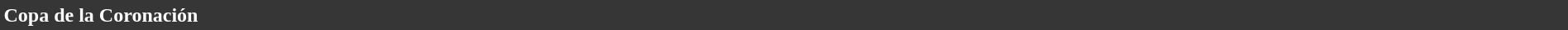<table style="width: 100%; background:#363636; color:white;">
<tr>
<td><strong>Copa de la Coronación</strong></td>
</tr>
</table>
